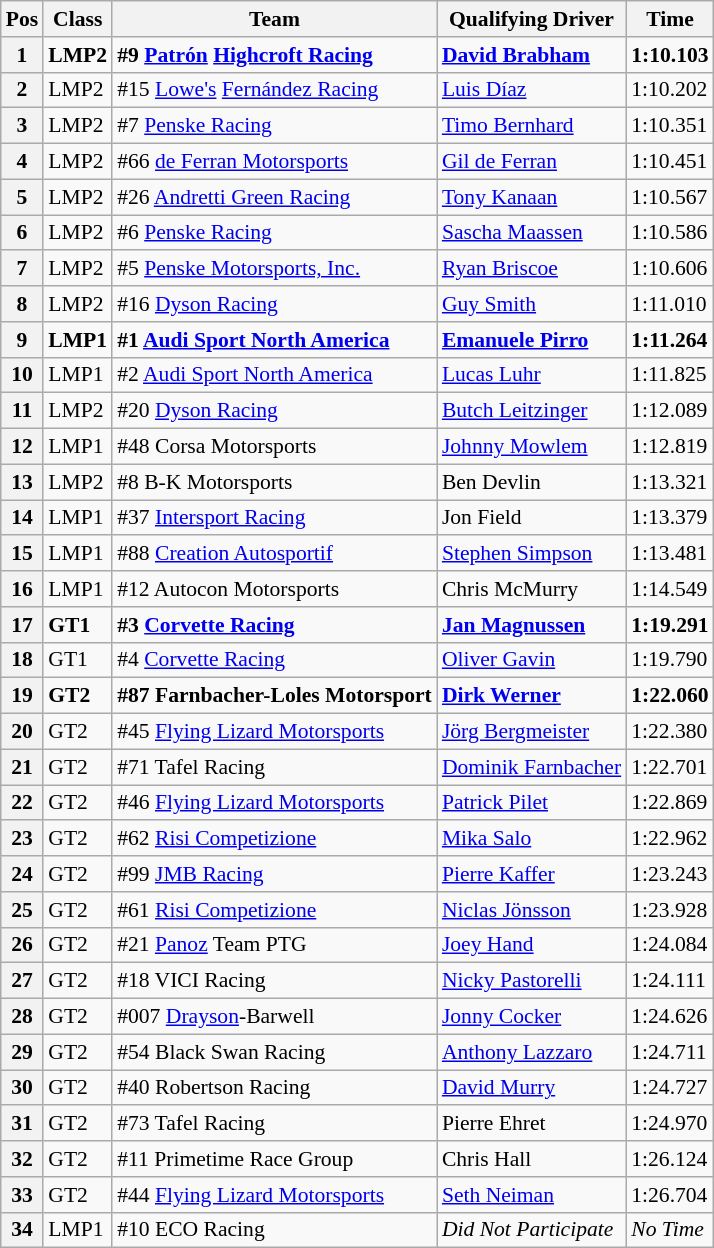<table class="wikitable" style="font-size: 90%;">
<tr>
<th>Pos</th>
<th>Class</th>
<th>Team</th>
<th>Qualifying Driver</th>
<th>Time</th>
</tr>
<tr style="font-weight:bold">
<th>1</th>
<td>LMP2</td>
<td>#9 <a href='#'>Patrón</a> <a href='#'>Highcroft Racing</a></td>
<td><a href='#'>David Brabham</a></td>
<td>1:10.103</td>
</tr>
<tr>
<th>2</th>
<td>LMP2</td>
<td>#15 <a href='#'>Lowe's</a> <a href='#'>Fernández Racing</a></td>
<td><a href='#'>Luis Díaz</a></td>
<td>1:10.202</td>
</tr>
<tr>
<th>3</th>
<td>LMP2</td>
<td>#7 <a href='#'>Penske Racing</a></td>
<td><a href='#'>Timo Bernhard</a></td>
<td>1:10.351</td>
</tr>
<tr>
<th>4</th>
<td>LMP2</td>
<td>#66 <a href='#'>de Ferran Motorsports</a></td>
<td><a href='#'>Gil de Ferran</a></td>
<td>1:10.451</td>
</tr>
<tr>
<th>5</th>
<td>LMP2</td>
<td>#26 <a href='#'>Andretti Green Racing</a></td>
<td><a href='#'>Tony Kanaan</a></td>
<td>1:10.567</td>
</tr>
<tr>
<th>6</th>
<td>LMP2</td>
<td>#6 <a href='#'>Penske Racing</a></td>
<td><a href='#'>Sascha Maassen</a></td>
<td>1:10.586</td>
</tr>
<tr>
<th>7</th>
<td>LMP2</td>
<td>#5 <a href='#'>Penske Motorsports, Inc.</a></td>
<td><a href='#'>Ryan Briscoe</a></td>
<td>1:10.606</td>
</tr>
<tr>
<th>8</th>
<td>LMP2</td>
<td>#16 <a href='#'>Dyson Racing</a></td>
<td><a href='#'>Guy Smith</a></td>
<td>1:11.010</td>
</tr>
<tr style="font-weight:bold">
<th>9</th>
<td>LMP1</td>
<td>#1 <a href='#'>Audi Sport North America</a></td>
<td><a href='#'>Emanuele Pirro</a></td>
<td>1:11.264</td>
</tr>
<tr>
<th>10</th>
<td>LMP1</td>
<td>#2 <a href='#'>Audi Sport North America</a></td>
<td><a href='#'>Lucas Luhr</a></td>
<td>1:11.825</td>
</tr>
<tr>
<th>11</th>
<td>LMP2</td>
<td>#20 <a href='#'>Dyson Racing</a></td>
<td><a href='#'>Butch Leitzinger</a></td>
<td>1:12.089</td>
</tr>
<tr>
<th>12</th>
<td>LMP1</td>
<td>#48 Corsa Motorsports</td>
<td><a href='#'>Johnny Mowlem</a></td>
<td>1:12.819</td>
</tr>
<tr>
<th>13</th>
<td>LMP2</td>
<td>#8 B-K Motorsports</td>
<td>Ben Devlin</td>
<td>1:13.321</td>
</tr>
<tr>
<th>14</th>
<td>LMP1</td>
<td>#37 <a href='#'>Intersport Racing</a></td>
<td>Jon Field</td>
<td>1:13.379</td>
</tr>
<tr>
<th>15</th>
<td>LMP1</td>
<td>#88 <a href='#'>Creation Autosportif</a></td>
<td><a href='#'>Stephen Simpson</a></td>
<td>1:13.481</td>
</tr>
<tr>
<th>16</th>
<td>LMP1</td>
<td>#12 Autocon Motorsports</td>
<td>Chris McMurry</td>
<td>1:14.549</td>
</tr>
<tr style="font-weight:bold">
<th>17</th>
<td>GT1</td>
<td>#3 <a href='#'>Corvette Racing</a></td>
<td><a href='#'>Jan Magnussen</a></td>
<td>1:19.291</td>
</tr>
<tr>
<th>18</th>
<td>GT1</td>
<td>#4 <a href='#'>Corvette Racing</a></td>
<td><a href='#'>Oliver Gavin</a></td>
<td>1:19.790</td>
</tr>
<tr style="font-weight:bold">
<th>19</th>
<td>GT2</td>
<td>#87 Farnbacher-Loles Motorsport</td>
<td><a href='#'>Dirk Werner</a></td>
<td>1:22.060</td>
</tr>
<tr>
<th>20</th>
<td>GT2</td>
<td>#45 <a href='#'>Flying Lizard Motorsports</a></td>
<td><a href='#'>Jörg Bergmeister</a></td>
<td>1:22.380</td>
</tr>
<tr>
<th>21</th>
<td>GT2</td>
<td>#71 Tafel Racing</td>
<td><a href='#'>Dominik Farnbacher</a></td>
<td>1:22.701</td>
</tr>
<tr>
<th>22</th>
<td>GT2</td>
<td>#46 <a href='#'>Flying Lizard Motorsports</a></td>
<td><a href='#'>Patrick Pilet</a></td>
<td>1:22.869</td>
</tr>
<tr>
<th>23</th>
<td>GT2</td>
<td>#62 <a href='#'>Risi Competizione</a></td>
<td><a href='#'>Mika Salo</a></td>
<td>1:22.962</td>
</tr>
<tr>
<th>24</th>
<td>GT2</td>
<td>#99 <a href='#'>JMB Racing</a></td>
<td><a href='#'>Pierre Kaffer</a></td>
<td>1:23.243</td>
</tr>
<tr>
<th>25</th>
<td>GT2</td>
<td>#61 <a href='#'>Risi Competizione</a></td>
<td><a href='#'>Niclas Jönsson</a></td>
<td>1:23.928</td>
</tr>
<tr>
<th>26</th>
<td>GT2</td>
<td>#21 <a href='#'>Panoz</a> Team PTG</td>
<td><a href='#'>Joey Hand</a></td>
<td>1:24.084</td>
</tr>
<tr>
<th>27</th>
<td>GT2</td>
<td>#18 VICI Racing</td>
<td><a href='#'>Nicky Pastorelli</a></td>
<td>1:24.111</td>
</tr>
<tr>
<th>28</th>
<td>GT2</td>
<td>#007 <a href='#'>Drayson</a>-Barwell</td>
<td><a href='#'>Jonny Cocker</a></td>
<td>1:24.626</td>
</tr>
<tr>
<th>29</th>
<td>GT2</td>
<td>#54 Black Swan Racing</td>
<td><a href='#'>Anthony Lazzaro</a></td>
<td>1:24.711</td>
</tr>
<tr>
<th>30</th>
<td>GT2</td>
<td>#40 Robertson Racing</td>
<td><a href='#'>David Murry</a></td>
<td>1:24.727</td>
</tr>
<tr>
<th>31</th>
<td>GT2</td>
<td>#73 Tafel Racing</td>
<td>Pierre Ehret</td>
<td>1:24.970</td>
</tr>
<tr>
<th>32</th>
<td>GT2</td>
<td>#11 Primetime Race Group</td>
<td>Chris Hall</td>
<td>1:26.124</td>
</tr>
<tr>
<th>33</th>
<td>GT2</td>
<td>#44 <a href='#'>Flying Lizard Motorsports</a></td>
<td><a href='#'>Seth Neiman</a></td>
<td>1:26.704</td>
</tr>
<tr>
<th>34</th>
<td>LMP1</td>
<td>#10 ECO Racing</td>
<td><em>Did Not Participate</em></td>
<td><em>No Time</em></td>
</tr>
</table>
